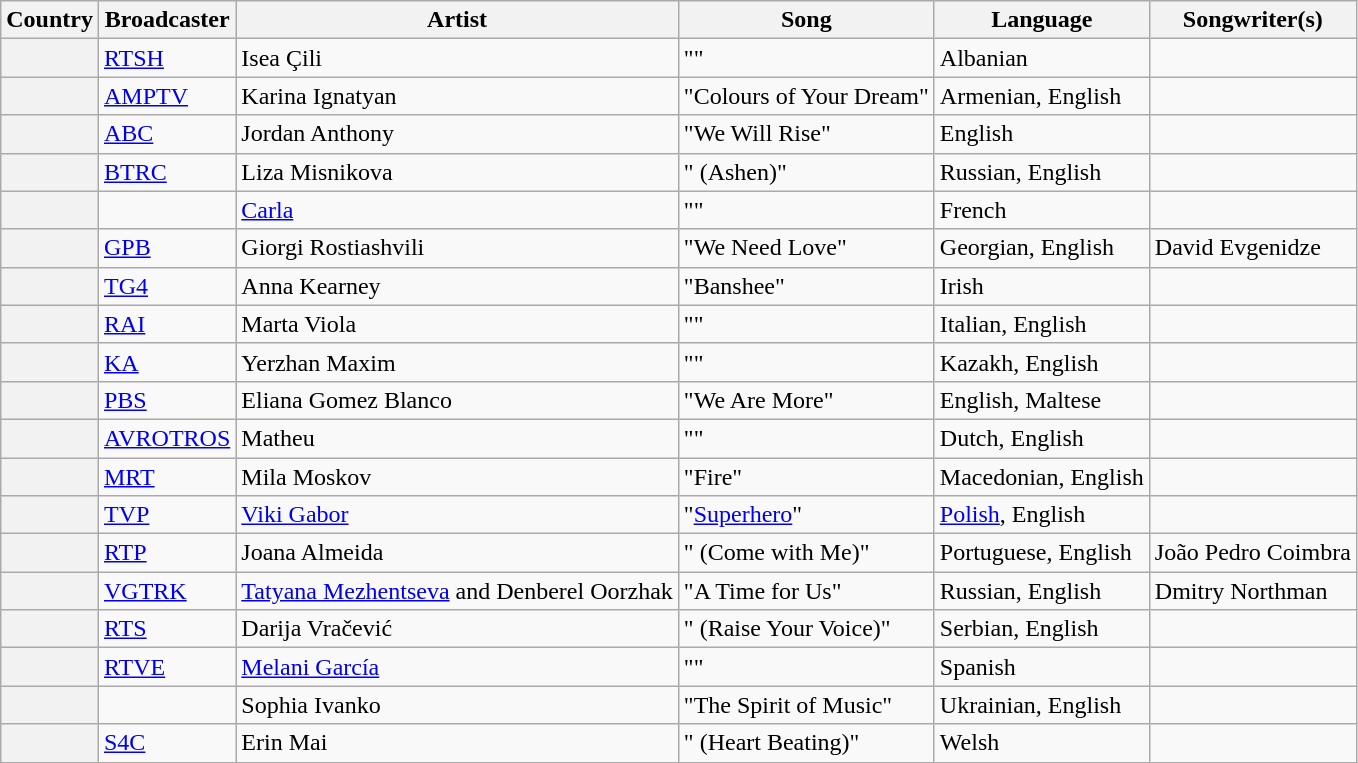<table class="wikitable plainrowheaders">
<tr>
<th>Country</th>
<th>Broadcaster</th>
<th>Artist</th>
<th>Song</th>
<th>Language</th>
<th>Songwriter(s)</th>
</tr>
<tr>
<th scope="row"></th>
<td><a href='#'>RTSH</a></td>
<td>Isea Çili</td>
<td>""</td>
<td>Albanian</td>
<td></td>
</tr>
<tr>
<th scope="row"></th>
<td><a href='#'>AMPTV</a></td>
<td>Karina Ignatyan</td>
<td>"Colours of Your Dream"</td>
<td>Armenian, English</td>
<td></td>
</tr>
<tr>
<th scope="row"></th>
<td><a href='#'>ABC</a></td>
<td>Jordan Anthony</td>
<td>"We Will Rise"</td>
<td>English</td>
<td></td>
</tr>
<tr>
<th scope="row"></th>
<td><a href='#'>BTRC</a></td>
<td>Liza Misnikova</td>
<td>" (Ashen)" </td>
<td>Russian, English</td>
<td></td>
</tr>
<tr>
<th scope="row"></th>
<td></td>
<td><a href='#'>Carla</a></td>
<td>""</td>
<td>French</td>
<td></td>
</tr>
<tr>
<th scope="row"></th>
<td><a href='#'>GPB</a></td>
<td>Giorgi Rostiashvili</td>
<td>"We Need Love"</td>
<td>Georgian, English</td>
<td>David Evgenidze</td>
</tr>
<tr>
<th scope="row"></th>
<td><a href='#'>TG4</a></td>
<td>Anna Kearney</td>
<td>"Banshee"</td>
<td>Irish</td>
<td></td>
</tr>
<tr>
<th scope="row"></th>
<td><a href='#'>RAI</a></td>
<td>Marta Viola</td>
<td>""</td>
<td>Italian, English</td>
<td></td>
</tr>
<tr>
<th scope="row"></th>
<td><a href='#'>KA</a></td>
<td>Yerzhan Maxim</td>
<td>"" </td>
<td>Kazakh, English</td>
<td></td>
</tr>
<tr>
<th scope="row"></th>
<td><a href='#'>PBS</a></td>
<td>Eliana Gomez Blanco</td>
<td>"We Are More"</td>
<td>English, Maltese</td>
<td></td>
</tr>
<tr>
<th scope="row"></th>
<td><a href='#'>AVROTROS</a></td>
<td Matheu Hinzen>Matheu</td>
<td>""</td>
<td>Dutch, English</td>
<td></td>
</tr>
<tr>
<th scope="row"></th>
<td><a href='#'>MRT</a></td>
<td>Mila Moskov</td>
<td>"Fire"</td>
<td>Macedonian, English</td>
<td></td>
</tr>
<tr>
<th scope="row"></th>
<td><a href='#'>TVP</a></td>
<td><a href='#'>Viki Gabor</a></td>
<td>"<a href='#'>Superhero</a>"</td>
<td><a href='#'>Polish</a>, English</td>
<td></td>
</tr>
<tr>
<th scope="row"></th>
<td><a href='#'>RTP</a></td>
<td>Joana Almeida</td>
<td>" (Come with Me)"</td>
<td>Portuguese, English</td>
<td>João Pedro Coimbra</td>
</tr>
<tr>
<th scope="row"></th>
<td><a href='#'>VGTRK</a></td>
<td><a href='#'>Tatyana Mezhentseva</a> and Denberel Oorzhak</td>
<td>"A Time for Us"</td>
<td>Russian, English</td>
<td>Dmitry Northman</td>
</tr>
<tr>
<th scope="row"></th>
<td><a href='#'>RTS</a></td>
<td>Darija Vračević</td>
<td>" (Raise Your Voice)" </td>
<td>Serbian, English</td>
<td></td>
</tr>
<tr>
<th scope="row"></th>
<td><a href='#'>RTVE</a></td>
<td><a href='#'>Melani García</a></td>
<td>""</td>
<td>Spanish</td>
<td></td>
</tr>
<tr>
<th scope="row"></th>
<td></td>
<td>Sophia Ivanko</td>
<td>"The Spirit of Music"</td>
<td>Ukrainian, English</td>
<td></td>
</tr>
<tr>
<th scope="row"></th>
<td><a href='#'>S4C</a></td>
<td>Erin Mai</td>
<td>" (Heart Beating)"</td>
<td>Welsh</td>
<td></td>
</tr>
</table>
